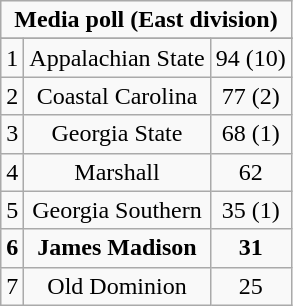<table class="wikitable" style="display: inline-table;">
<tr>
<td align="center" Colspan="3"><strong>Media poll (East division)</strong></td>
</tr>
<tr align="center">
</tr>
<tr align="center">
<td>1</td>
<td>Appalachian State</td>
<td>94 (10)</td>
</tr>
<tr align="center">
<td>2</td>
<td>Coastal Carolina</td>
<td>77 (2)</td>
</tr>
<tr align="center">
<td>3</td>
<td>Georgia State</td>
<td>68 (1)</td>
</tr>
<tr align="center">
<td>4</td>
<td>Marshall</td>
<td>62</td>
</tr>
<tr align="center">
<td>5</td>
<td>Georgia Southern</td>
<td>35 (1)</td>
</tr>
<tr align="center">
<td><strong>6</strong></td>
<td><strong>James Madison</strong></td>
<td><strong>31</strong></td>
</tr>
<tr align="center">
<td>7</td>
<td>Old Dominion</td>
<td>25</td>
</tr>
</table>
